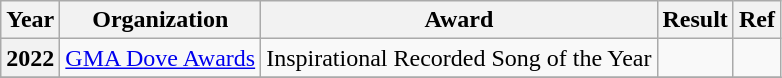<table class="wikitable plainrowheaders">
<tr>
<th>Year</th>
<th>Organization</th>
<th>Award</th>
<th>Result</th>
<th>Ref</th>
</tr>
<tr>
<th scope="row">2022</th>
<td><a href='#'>GMA Dove Awards</a></td>
<td>Inspirational Recorded Song of the Year</td>
<td></td>
<td></td>
</tr>
<tr>
</tr>
</table>
